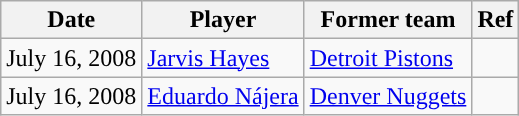<table class="wikitable" style="text-align:left;">
<tr>
<th>Date</th>
<th>Player</th>
<th>Former team</th>
<th>Ref</th>
</tr>
<tr>
<td>July 16, 2008</td>
<td><a href='#'>Jarvis Hayes</a></td>
<td><a href='#'>Detroit Pistons</a></td>
<td></td>
</tr>
<tr>
<td>July 16, 2008</td>
<td><a href='#'>Eduardo Nájera</a></td>
<td><a href='#'>Denver Nuggets</a></td>
<td></td>
</tr>
</table>
